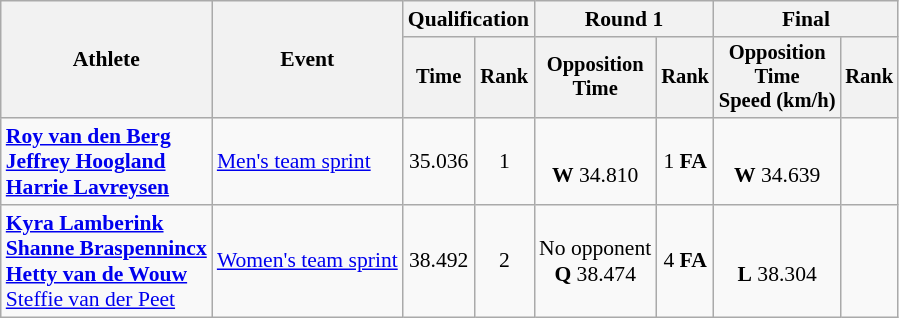<table class="wikitable" style="font-size:90%">
<tr>
<th rowspan="2">Athlete</th>
<th rowspan="2">Event</th>
<th colspan=2>Qualification</th>
<th colspan=2>Round 1</th>
<th colspan=2>Final</th>
</tr>
<tr style="font-size:95%">
<th>Time</th>
<th>Rank</th>
<th>Opposition<br>Time</th>
<th>Rank</th>
<th>Opposition<br>Time<br>Speed (km/h)</th>
<th>Rank</th>
</tr>
<tr align=center>
<td align=left><strong><a href='#'>Roy van den Berg</a><br><a href='#'>Jeffrey Hoogland</a><br><a href='#'>Harrie Lavreysen</a></strong></td>
<td align=left><a href='#'>Men's team sprint</a></td>
<td>35.036</td>
<td>1</td>
<td><br><strong>W</strong> 34.810</td>
<td>1 <strong>FA</strong></td>
<td><br><strong>W</strong> 34.639</td>
<td></td>
</tr>
<tr align=center>
<td align=left><strong><a href='#'>Kyra Lamberink</a><br><a href='#'>Shanne Braspennincx</a><br><a href='#'>Hetty van de Wouw</a></strong><br><a href='#'>Steffie van der Peet</a> </td>
<td align=left><a href='#'>Women's team sprint</a></td>
<td>38.492</td>
<td>2</td>
<td>No opponent<br><strong>Q</strong> 38.474</td>
<td>4 <strong>FA</strong></td>
<td><br><strong>L</strong> 38.304</td>
<td></td>
</tr>
</table>
